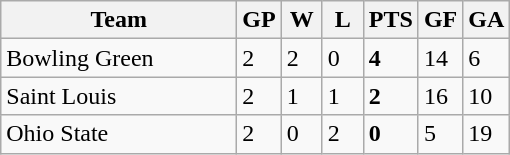<table class="wikitable">
<tr>
<th width=150>Team</th>
<th width=20>GP</th>
<th width=20>W</th>
<th width=20>L</th>
<th width=20>PTS</th>
<th width=20>GF</th>
<th width=20>GA</th>
</tr>
<tr>
<td>Bowling Green</td>
<td>2</td>
<td>2</td>
<td>0</td>
<td><strong>4</strong></td>
<td>14</td>
<td>6</td>
</tr>
<tr>
<td>Saint Louis</td>
<td>2</td>
<td>1</td>
<td>1</td>
<td><strong>2</strong></td>
<td>16</td>
<td>10</td>
</tr>
<tr>
<td>Ohio State</td>
<td>2</td>
<td>0</td>
<td>2</td>
<td><strong>0</strong></td>
<td>5</td>
<td>19</td>
</tr>
</table>
